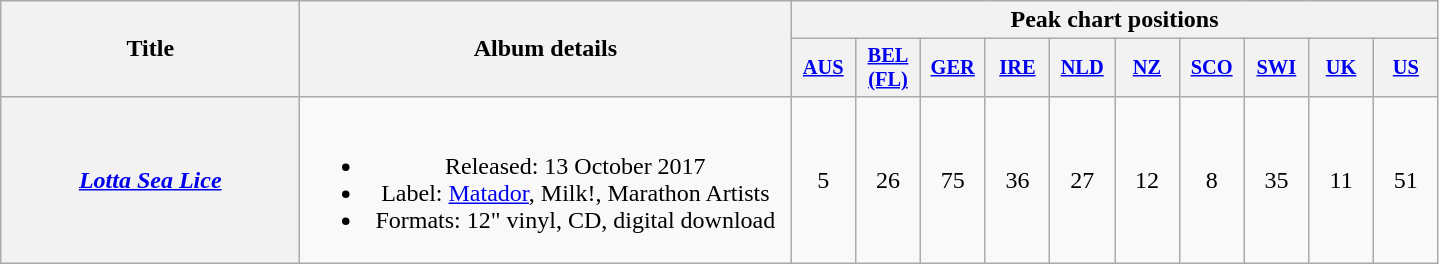<table class="wikitable plainrowheaders" style="text-align:center;">
<tr>
<th scope="col" rowspan="2" style="width:12em;">Title</th>
<th scope="col" rowspan="2" style="width:20em;">Album details</th>
<th scope="col" colspan="10">Peak chart positions</th>
</tr>
<tr>
<th scope="col" style="width:2.7em;font-size:85%;"><a href='#'>AUS</a><br></th>
<th scope="col" style="width:2.7em;font-size:85%;"><a href='#'>BEL<br>(FL)</a><br></th>
<th scope="col" style="width:2.7em;font-size:85%;"><a href='#'>GER</a><br></th>
<th scope="col" style="width:2.7em;font-size:85%;"><a href='#'>IRE</a><br></th>
<th scope="col" style="width:2.7em;font-size:85%;"><a href='#'>NLD</a><br></th>
<th scope="col" style="width:2.7em;font-size:85%;"><a href='#'>NZ</a><br></th>
<th scope="col" style="width:2.7em;font-size:85%;"><a href='#'>SCO</a><br></th>
<th scope="col" style="width:2.7em;font-size:85%;"><a href='#'>SWI</a><br></th>
<th scope="col" style="width:2.7em;font-size:85%;"><a href='#'>UK</a><br></th>
<th scope="col" style="width:2.7em;font-size:85%;"><a href='#'>US</a><br></th>
</tr>
<tr>
<th scope="row"><em><a href='#'>Lotta Sea Lice</a></em><br></th>
<td><br><ul><li>Released: 13 October 2017</li><li>Label: <a href='#'>Matador</a>, Milk!, Marathon Artists</li><li>Formats: 12" vinyl, CD, digital download</li></ul></td>
<td>5</td>
<td>26</td>
<td>75</td>
<td>36</td>
<td>27</td>
<td>12</td>
<td>8</td>
<td>35</td>
<td>11</td>
<td>51</td>
</tr>
</table>
